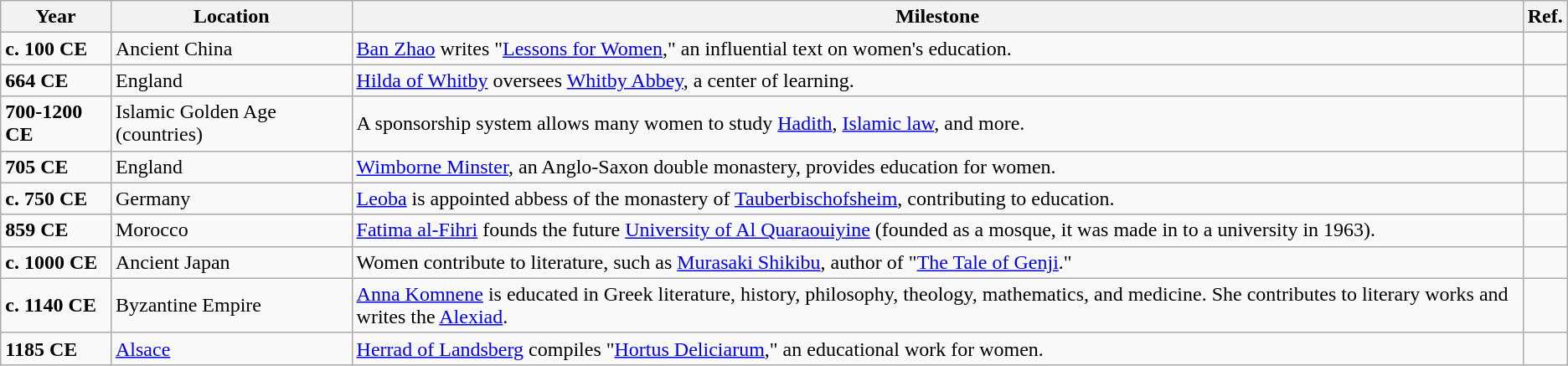<table class="wikitable sortable">
<tr>
<th>Year</th>
<th>Location</th>
<th>Milestone</th>
<th class=unsortable>Ref.</th>
</tr>
<tr>
<td><strong>c. 100 CE</strong></td>
<td>Ancient China</td>
<td><a href='#'>Ban Zhao</a> writes "<a href='#'>Lessons for Women</a>," an influential text on women's education.</td>
<td></td>
</tr>
<tr>
<td><strong>664 CE</strong></td>
<td>England</td>
<td><a href='#'>Hilda of Whitby</a> oversees <a href='#'>Whitby Abbey</a>, a center of learning.</td>
<td></td>
</tr>
<tr>
<td><strong>700-1200 CE</strong></td>
<td>Islamic Golden Age (countries)</td>
<td>A sponsorship system allows many women to study <a href='#'>Hadith</a>, <a href='#'>Islamic law</a>, and more.</td>
<td></td>
</tr>
<tr>
<td><strong>705 CE</strong></td>
<td>England</td>
<td><a href='#'>Wimborne Minster</a>, an Anglo-Saxon double monastery, provides education for women.</td>
<td></td>
</tr>
<tr>
<td><strong>c. 750 CE</strong></td>
<td>Germany</td>
<td><a href='#'>Leoba</a> is appointed abbess of the monastery of <a href='#'>Tauberbischofsheim</a>, contributing to education.</td>
<td></td>
</tr>
<tr>
<td><strong>859 CE</strong></td>
<td>Morocco</td>
<td><a href='#'>Fatima al-Fihri</a> founds the future <a href='#'>University of Al Quaraouiyine</a> (founded as a mosque, it was made in to a university in 1963).</td>
<td></td>
</tr>
<tr>
<td><strong>c. 1000 CE</strong></td>
<td>Ancient Japan</td>
<td>Women contribute to literature, such as <a href='#'>Murasaki Shikibu</a>, author of "<a href='#'>The Tale of Genji</a>."</td>
<td></td>
</tr>
<tr>
<td><strong>c. 1140 CE</strong></td>
<td>Byzantine Empire</td>
<td><a href='#'>Anna Komnene</a> is educated in Greek literature, history, philosophy, theology, mathematics, and medicine. She contributes to literary works and writes the <a href='#'>Alexiad</a>.</td>
<td></td>
</tr>
<tr>
<td><strong>1185 CE</strong></td>
<td><a href='#'>Alsace</a></td>
<td><a href='#'>Herrad of Landsberg</a> compiles "<a href='#'>Hortus Deliciarum</a>," an educational work for women.</td>
<td></td>
</tr>
</table>
